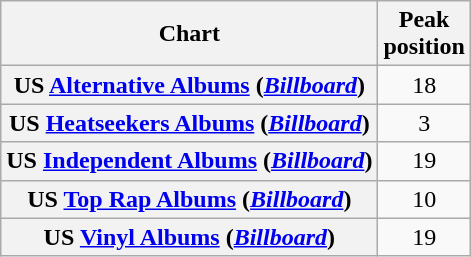<table class="wikitable plainrowheaders sortable" style="text-align:center;" border="1">
<tr>
<th scope="col">Chart</th>
<th scope="col">Peak<br>position</th>
</tr>
<tr>
<th scope="row">US <a href='#'>Alternative Albums</a> (<em><a href='#'>Billboard</a></em>)</th>
<td>18</td>
</tr>
<tr>
<th scope="row">US <a href='#'>Heatseekers Albums</a> (<em><a href='#'>Billboard</a></em>)</th>
<td>3</td>
</tr>
<tr>
<th scope="row">US <a href='#'>Independent Albums</a> (<em><a href='#'>Billboard</a></em>)</th>
<td>19</td>
</tr>
<tr>
<th scope="row">US <a href='#'>Top Rap Albums</a> (<em><a href='#'>Billboard</a></em>)</th>
<td>10</td>
</tr>
<tr>
<th scope="row">US <a href='#'>Vinyl Albums</a> (<em><a href='#'>Billboard</a></em>)</th>
<td>19</td>
</tr>
</table>
